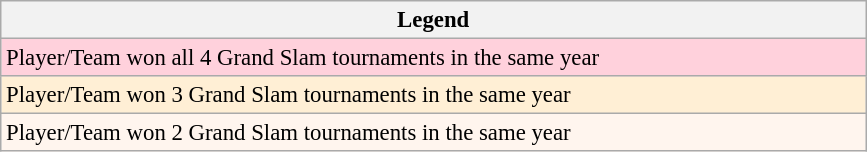<table class="wikitable" style="font-size:95%; width:38em">
<tr>
<th>Legend</th>
</tr>
<tr>
<td bgcolor="FFD1DC">Player/Team won all 4 Grand Slam tournaments in the same year</td>
</tr>
<tr>
<td bgcolor="FFEFD5">Player/Team won 3 Grand Slam tournaments in the same year</td>
</tr>
<tr>
<td bgcolor="#FFF5EE">Player/Team won 2 Grand Slam tournaments in the same year</td>
</tr>
</table>
